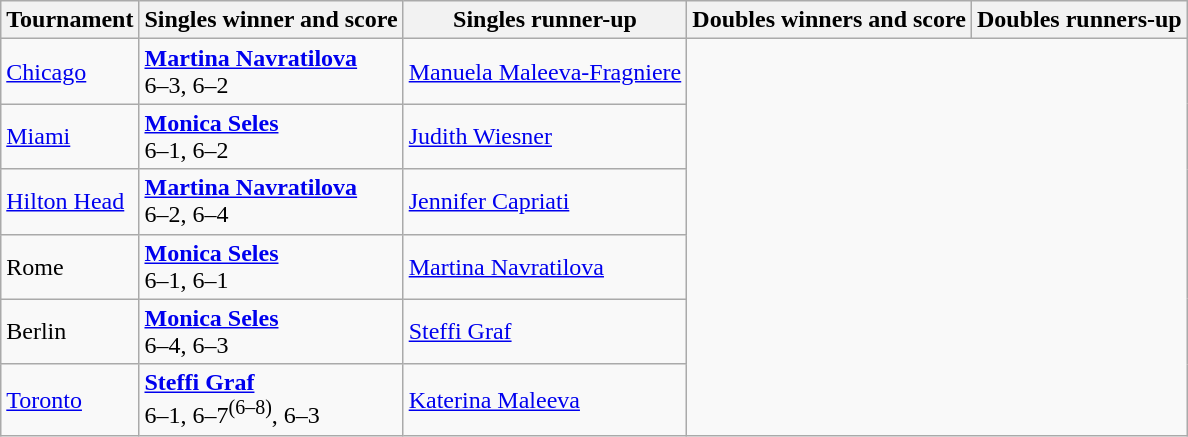<table class="wikitable">
<tr>
<th>Tournament</th>
<th>Singles winner and score</th>
<th>Singles runner-up</th>
<th>Doubles winners and score</th>
<th>Doubles runners-up</th>
</tr>
<tr>
<td><a href='#'>Chicago</a></td>
<td> <strong><a href='#'>Martina Navratilova</a></strong> <br> 6–3, 6–2</td>
<td> <a href='#'>Manuela Maleeva-Fragniere</a></td>
</tr>
<tr>
<td><a href='#'>Miami</a></td>
<td> <strong><a href='#'>Monica Seles</a></strong> <br> 6–1, 6–2</td>
<td> <a href='#'>Judith Wiesner</a></td>
</tr>
<tr>
<td><a href='#'>Hilton Head</a></td>
<td> <strong><a href='#'>Martina Navratilova</a></strong> <br> 6–2, 6–4</td>
<td> <a href='#'>Jennifer Capriati</a></td>
</tr>
<tr>
<td>Rome</td>
<td> <strong><a href='#'>Monica Seles</a></strong> <br> 6–1, 6–1</td>
<td> <a href='#'>Martina Navratilova</a></td>
</tr>
<tr>
<td>Berlin</td>
<td> <strong><a href='#'>Monica Seles</a></strong> <br> 6–4, 6–3</td>
<td> <a href='#'>Steffi Graf</a></td>
</tr>
<tr>
<td><a href='#'>Toronto</a></td>
<td> <strong><a href='#'>Steffi Graf</a></strong> <br> 6–1, 6–7<sup>(6–8)</sup>, 6–3</td>
<td> <a href='#'>Katerina Maleeva</a></td>
</tr>
</table>
